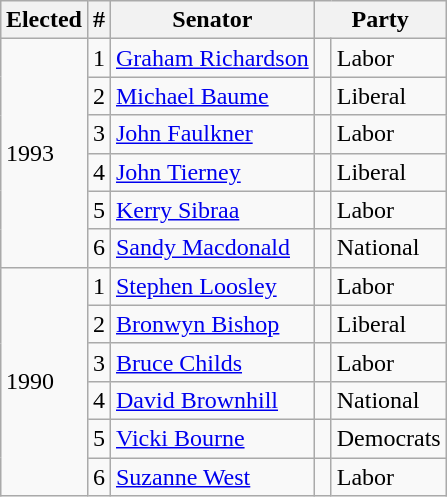<table class="wikitable" style="float: right">
<tr>
<th scope="col">Elected</th>
<th scope="col">#</th>
<th scope="col">Senator</th>
<th scope="col" colspan="2">Party</th>
</tr>
<tr>
<td rowspan="6">1993</td>
<td>1</td>
<td><a href='#'>Graham Richardson</a></td>
<td> </td>
<td>Labor</td>
</tr>
<tr>
<td>2</td>
<td><a href='#'>Michael Baume</a></td>
<td> </td>
<td>Liberal</td>
</tr>
<tr>
<td>3</td>
<td><a href='#'>John Faulkner</a></td>
<td> </td>
<td>Labor</td>
</tr>
<tr>
<td>4</td>
<td><a href='#'>John Tierney</a></td>
<td> </td>
<td>Liberal</td>
</tr>
<tr>
<td>5</td>
<td><a href='#'>Kerry Sibraa</a></td>
<td> </td>
<td>Labor</td>
</tr>
<tr>
<td>6</td>
<td><a href='#'>Sandy Macdonald</a></td>
<td> </td>
<td>National</td>
</tr>
<tr>
<td rowspan="6">1990</td>
<td>1</td>
<td><a href='#'>Stephen Loosley</a></td>
<td> </td>
<td>Labor</td>
</tr>
<tr>
<td>2</td>
<td><a href='#'>Bronwyn Bishop</a></td>
<td> </td>
<td>Liberal</td>
</tr>
<tr>
<td>3</td>
<td><a href='#'>Bruce Childs</a></td>
<td> </td>
<td>Labor</td>
</tr>
<tr>
<td>4</td>
<td><a href='#'>David Brownhill</a></td>
<td> </td>
<td>National</td>
</tr>
<tr>
<td>5</td>
<td><a href='#'>Vicki Bourne</a></td>
<td> </td>
<td>Democrats</td>
</tr>
<tr>
<td>6</td>
<td><a href='#'>Suzanne West</a></td>
<td> </td>
<td>Labor</td>
</tr>
</table>
